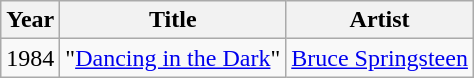<table class="wikitable">
<tr>
<th scope="col">Year</th>
<th scope="col">Title</th>
<th scope="col">Artist</th>
</tr>
<tr>
<td>1984</td>
<td scope="row">"<a href='#'>Dancing in the Dark</a>"</td>
<td><a href='#'>Bruce Springsteen</a></td>
</tr>
</table>
